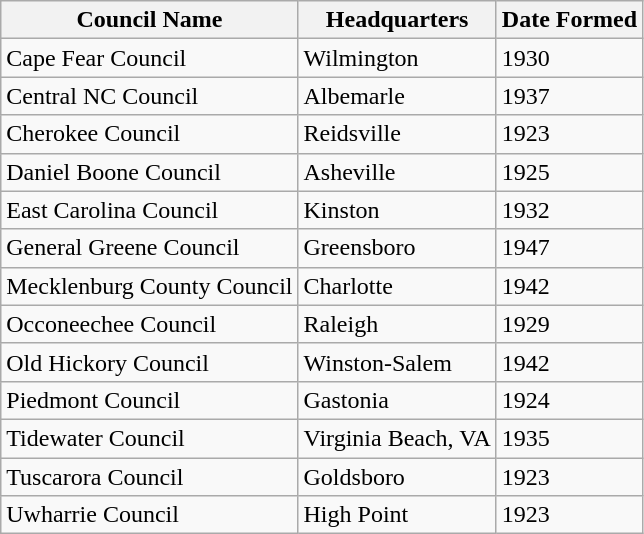<table class="wikitable">
<tr>
<th>Council Name</th>
<th>Headquarters</th>
<th>Date Formed</th>
</tr>
<tr>
<td>Cape Fear Council</td>
<td>Wilmington</td>
<td>1930</td>
</tr>
<tr>
<td>Central NC Council</td>
<td>Albemarle</td>
<td>1937</td>
</tr>
<tr>
<td>Cherokee Council</td>
<td>Reidsville</td>
<td>1923</td>
</tr>
<tr>
<td>Daniel Boone Council</td>
<td>Asheville</td>
<td>1925</td>
</tr>
<tr>
<td>East Carolina Council</td>
<td>Kinston</td>
<td>1932</td>
</tr>
<tr>
<td>General Greene Council</td>
<td>Greensboro</td>
<td>1947</td>
</tr>
<tr>
<td>Mecklenburg County Council</td>
<td>Charlotte</td>
<td>1942</td>
</tr>
<tr>
<td>Occoneechee Council</td>
<td>Raleigh</td>
<td>1929</td>
</tr>
<tr>
<td>Old Hickory Council</td>
<td>Winston-Salem</td>
<td>1942</td>
</tr>
<tr>
<td>Piedmont Council</td>
<td>Gastonia</td>
<td>1924</td>
</tr>
<tr>
<td>Tidewater Council</td>
<td>Virginia Beach, VA</td>
<td>1935</td>
</tr>
<tr>
<td>Tuscarora Council</td>
<td>Goldsboro</td>
<td>1923</td>
</tr>
<tr>
<td>Uwharrie Council</td>
<td>High Point</td>
<td>1923</td>
</tr>
</table>
